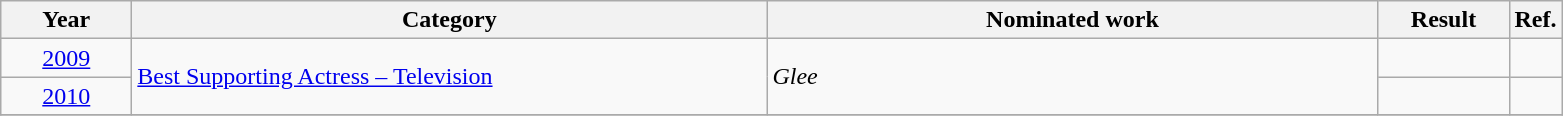<table class=wikitable>
<tr>
<th scope="col" style="width:5em;">Year</th>
<th scope="col" style="width:26em;">Category</th>
<th scope="col" style="width:25em;">Nominated work</th>
<th scope="col" style="width:5em;">Result</th>
<th>Ref.</th>
</tr>
<tr>
<td style="text-align:center;"><a href='#'>2009</a></td>
<td rowspan=2><a href='#'>Best Supporting Actress – Television</a></td>
<td rowspan=2><em>Glee</em></td>
<td></td>
<td style="text-align:center;"></td>
</tr>
<tr>
<td style="text-align:center;"><a href='#'>2010</a></td>
<td></td>
<td style="text-align:center;"></td>
</tr>
<tr>
</tr>
</table>
